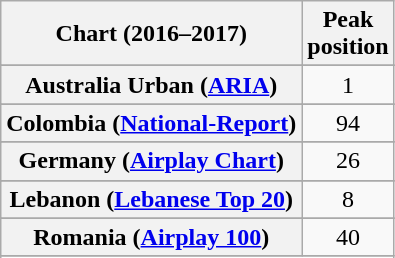<table class="wikitable plainrowheaders sortable" style="text-align:center;">
<tr>
<th scope="col">Chart (2016–2017)</th>
<th scope="col">Peak<br>position</th>
</tr>
<tr>
</tr>
<tr>
<th scope="row">Australia Urban (<a href='#'>ARIA</a>)</th>
<td>1</td>
</tr>
<tr>
</tr>
<tr>
</tr>
<tr>
</tr>
<tr>
</tr>
<tr>
</tr>
<tr>
</tr>
<tr>
<th scope="row">Colombia (<a href='#'>National-Report</a>)</th>
<td>94</td>
</tr>
<tr>
</tr>
<tr>
</tr>
<tr>
</tr>
<tr>
</tr>
<tr>
</tr>
<tr>
<th scope="row">Germany (<a href='#'>Airplay Chart</a>)</th>
<td>26</td>
</tr>
<tr>
</tr>
<tr>
</tr>
<tr>
</tr>
<tr>
</tr>
<tr>
<th scope="row">Lebanon (<a href='#'>Lebanese Top 20</a>)</th>
<td>8</td>
</tr>
<tr>
</tr>
<tr>
</tr>
<tr>
</tr>
<tr>
</tr>
<tr>
</tr>
<tr>
<th scope="row">Romania (<a href='#'>Airplay 100</a>)</th>
<td>40</td>
</tr>
<tr>
</tr>
<tr>
</tr>
<tr>
</tr>
<tr>
</tr>
<tr>
</tr>
<tr>
</tr>
<tr>
</tr>
<tr>
</tr>
<tr>
</tr>
<tr>
</tr>
<tr>
</tr>
<tr>
</tr>
</table>
